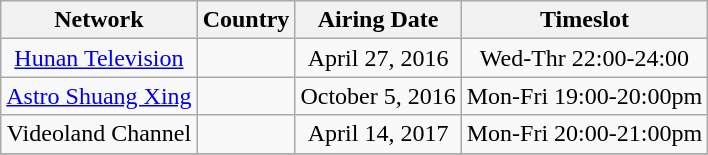<table class="wikitable" style="text-align:center">
<tr>
<th>Network</th>
<th>Country</th>
<th>Airing Date</th>
<th>Timeslot</th>
</tr>
<tr>
<td><a href='#'>Hunan Television</a></td>
<td></td>
<td>April 27, 2016</td>
<td>Wed-Thr 22:00-24:00</td>
</tr>
<tr>
<td><a href='#'>Astro Shuang Xing</a></td>
<td></td>
<td>October 5, 2016</td>
<td>Mon-Fri 19:00-20:00pm</td>
</tr>
<tr>
<td>Videoland Channel</td>
<td></td>
<td>April 14, 2017</td>
<td>Mon-Fri 20:00-21:00pm</td>
</tr>
<tr>
</tr>
</table>
